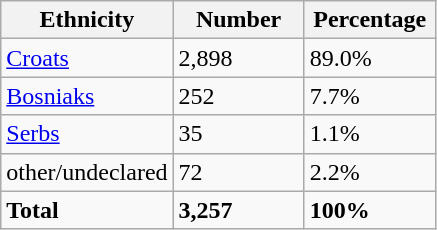<table class="wikitable">
<tr>
<th width="100px">Ethnicity</th>
<th width="80px">Number</th>
<th width="80px">Percentage</th>
</tr>
<tr>
<td><a href='#'>Croats</a></td>
<td>2,898</td>
<td>89.0%</td>
</tr>
<tr>
<td><a href='#'>Bosniaks</a></td>
<td>252</td>
<td>7.7%</td>
</tr>
<tr>
<td><a href='#'>Serbs</a></td>
<td>35</td>
<td>1.1%</td>
</tr>
<tr>
<td>other/undeclared</td>
<td>72</td>
<td>2.2%</td>
</tr>
<tr>
<td><strong>Total</strong></td>
<td><strong>3,257</strong></td>
<td><strong>100%</strong></td>
</tr>
</table>
